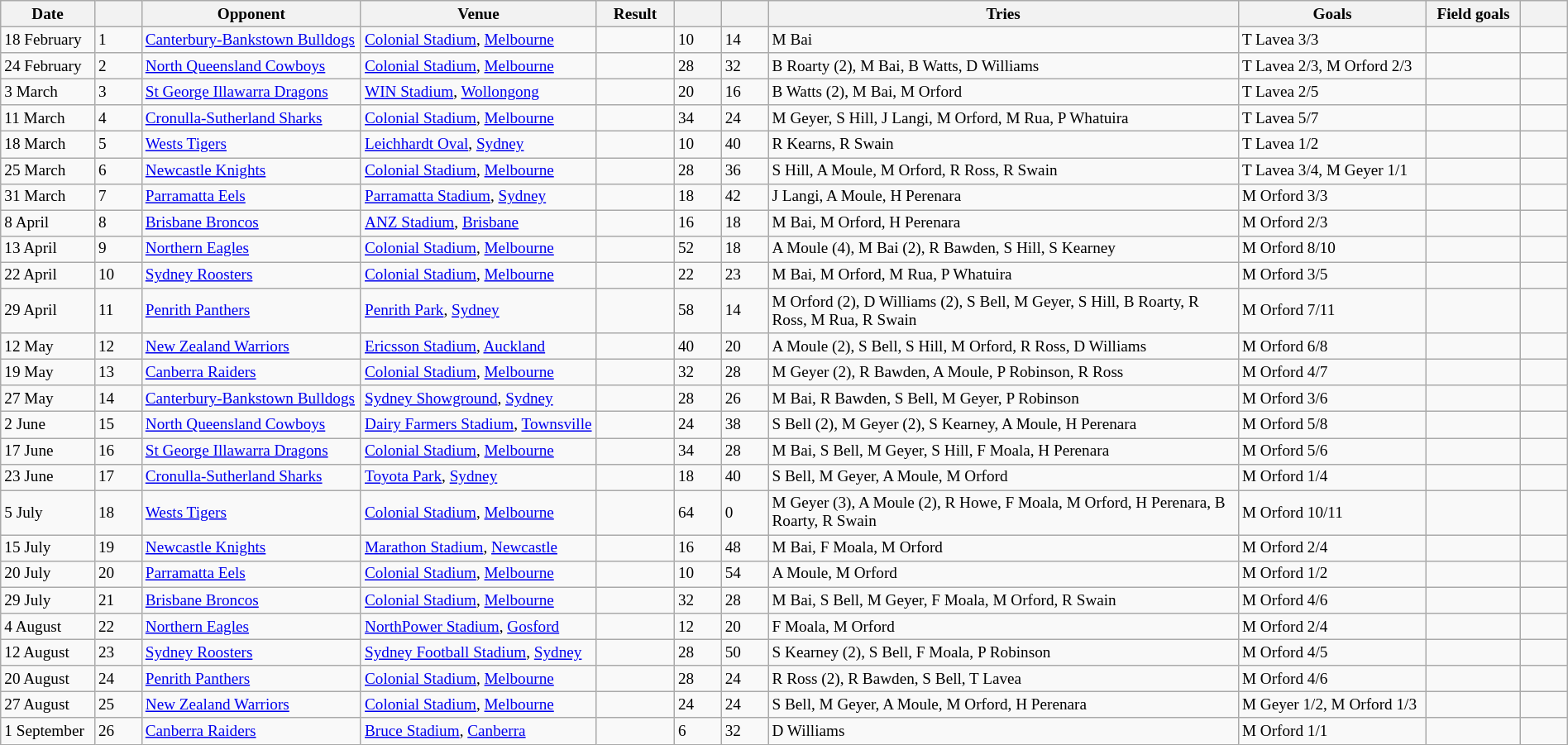<table class="wikitable"  style="font-size:80%; width:100%;">
<tr>
<th width="6%">Date</th>
<th width="3%"></th>
<th width="14%">Opponent</th>
<th width="15%">Venue</th>
<th width="5%">Result</th>
<th width="3%"></th>
<th width="3%"></th>
<th width="30%">Tries</th>
<th width="12%">Goals</th>
<th width="6%">Field goals</th>
<th width="3%"></th>
</tr>
<tr>
<td>18 February</td>
<td>1</td>
<td> <a href='#'>Canterbury-Bankstown Bulldogs</a></td>
<td><a href='#'>Colonial Stadium</a>, <a href='#'>Melbourne</a></td>
<td></td>
<td>10</td>
<td>14</td>
<td>M Bai</td>
<td>T Lavea 3/3</td>
<td></td>
<td></td>
</tr>
<tr>
<td>24 February</td>
<td>2</td>
<td> <a href='#'>North Queensland Cowboys</a></td>
<td><a href='#'>Colonial Stadium</a>, <a href='#'>Melbourne</a></td>
<td></td>
<td>28</td>
<td>32</td>
<td>B Roarty (2), M Bai, B Watts, D Williams</td>
<td>T Lavea 2/3, M Orford 2/3</td>
<td></td>
<td></td>
</tr>
<tr>
<td>3 March</td>
<td>3</td>
<td> <a href='#'>St George Illawarra Dragons</a></td>
<td><a href='#'>WIN Stadium</a>, <a href='#'>Wollongong</a></td>
<td></td>
<td>20</td>
<td>16</td>
<td>B Watts (2), M Bai, M Orford</td>
<td>T Lavea 2/5</td>
<td></td>
<td></td>
</tr>
<tr>
<td>11 March</td>
<td>4</td>
<td> <a href='#'>Cronulla-Sutherland Sharks</a></td>
<td><a href='#'>Colonial Stadium</a>, <a href='#'>Melbourne</a></td>
<td></td>
<td>34</td>
<td>24</td>
<td>M Geyer, S Hill, J Langi, M Orford, M Rua, P Whatuira</td>
<td>T Lavea 5/7</td>
<td></td>
<td></td>
</tr>
<tr>
<td>18 March</td>
<td>5</td>
<td> <a href='#'>Wests Tigers</a></td>
<td><a href='#'>Leichhardt Oval</a>, <a href='#'>Sydney</a></td>
<td></td>
<td>10</td>
<td>40</td>
<td>R Kearns, R Swain</td>
<td>T Lavea 1/2</td>
<td></td>
<td></td>
</tr>
<tr>
<td>25 March</td>
<td>6</td>
<td> <a href='#'>Newcastle Knights</a></td>
<td><a href='#'>Colonial Stadium</a>, <a href='#'>Melbourne</a></td>
<td></td>
<td>28</td>
<td>36</td>
<td>S Hill, A Moule, M Orford, R Ross, R Swain</td>
<td>T Lavea 3/4, M Geyer 1/1</td>
<td></td>
<td></td>
</tr>
<tr>
<td>31 March</td>
<td>7</td>
<td> <a href='#'>Parramatta Eels</a></td>
<td><a href='#'>Parramatta Stadium</a>, <a href='#'>Sydney</a></td>
<td></td>
<td>18</td>
<td>42</td>
<td>J Langi, A Moule, H Perenara</td>
<td>M Orford 3/3</td>
<td></td>
<td></td>
</tr>
<tr>
<td>8 April</td>
<td>8</td>
<td> <a href='#'>Brisbane Broncos</a></td>
<td><a href='#'>ANZ Stadium</a>, <a href='#'>Brisbane</a></td>
<td></td>
<td>16</td>
<td>18</td>
<td>M Bai, M Orford, H Perenara</td>
<td>M Orford 2/3</td>
<td></td>
<td></td>
</tr>
<tr>
<td>13 April</td>
<td>9</td>
<td> <a href='#'>Northern Eagles</a></td>
<td><a href='#'>Colonial Stadium</a>, <a href='#'>Melbourne</a></td>
<td></td>
<td>52</td>
<td>18</td>
<td>A Moule (4), M Bai (2), R Bawden, S Hill, S Kearney</td>
<td>M Orford 8/10</td>
<td></td>
<td></td>
</tr>
<tr>
<td>22 April</td>
<td>10</td>
<td> <a href='#'>Sydney Roosters</a></td>
<td><a href='#'>Colonial Stadium</a>, <a href='#'>Melbourne</a></td>
<td></td>
<td>22</td>
<td>23</td>
<td>M Bai, M Orford, M Rua, P Whatuira</td>
<td>M Orford 3/5</td>
<td></td>
<td></td>
</tr>
<tr>
<td>29 April</td>
<td>11</td>
<td> <a href='#'>Penrith Panthers</a></td>
<td><a href='#'>Penrith Park</a>, <a href='#'>Sydney</a></td>
<td></td>
<td>58</td>
<td>14</td>
<td>M Orford (2), D Williams (2), S Bell, M Geyer, S Hill, B Roarty, R Ross, M Rua, R Swain</td>
<td>M Orford 7/11</td>
<td></td>
<td></td>
</tr>
<tr>
<td>12 May</td>
<td>12</td>
<td> <a href='#'>New Zealand Warriors</a></td>
<td><a href='#'>Ericsson Stadium</a>, <a href='#'>Auckland</a></td>
<td></td>
<td>40</td>
<td>20</td>
<td>A Moule (2), S Bell, S Hill, M Orford, R Ross, D Williams</td>
<td>M Orford 6/8</td>
<td></td>
<td></td>
</tr>
<tr>
<td>19 May</td>
<td>13</td>
<td> <a href='#'>Canberra Raiders</a></td>
<td><a href='#'>Colonial Stadium</a>, <a href='#'>Melbourne</a></td>
<td></td>
<td>32</td>
<td>28</td>
<td>M Geyer (2), R Bawden, A Moule, P Robinson, R Ross</td>
<td>M Orford 4/7</td>
<td></td>
<td></td>
</tr>
<tr>
<td>27 May</td>
<td>14</td>
<td> <a href='#'>Canterbury-Bankstown Bulldogs</a></td>
<td><a href='#'>Sydney Showground</a>, <a href='#'>Sydney</a></td>
<td></td>
<td>28</td>
<td>26</td>
<td>M Bai, R Bawden, S Bell, M Geyer, P Robinson</td>
<td>M Orford 3/6</td>
<td></td>
<td></td>
</tr>
<tr>
<td>2 June</td>
<td>15</td>
<td> <a href='#'>North Queensland Cowboys</a></td>
<td><a href='#'>Dairy Farmers Stadium</a>, <a href='#'>Townsville</a></td>
<td></td>
<td>24</td>
<td>38</td>
<td>S Bell (2), M Geyer (2), S Kearney, A Moule, H Perenara</td>
<td>M Orford 5/8</td>
<td></td>
<td></td>
</tr>
<tr>
<td>17 June</td>
<td>16</td>
<td> <a href='#'>St George Illawarra Dragons</a></td>
<td><a href='#'>Colonial Stadium</a>, <a href='#'>Melbourne</a></td>
<td></td>
<td>34</td>
<td>28</td>
<td>M Bai, S Bell, M Geyer, S Hill, F Moala, H Perenara</td>
<td>M Orford 5/6</td>
<td></td>
<td></td>
</tr>
<tr>
<td>23 June</td>
<td>17</td>
<td> <a href='#'>Cronulla-Sutherland Sharks</a></td>
<td><a href='#'>Toyota Park</a>, <a href='#'>Sydney</a></td>
<td></td>
<td>18</td>
<td>40</td>
<td>S Bell, M Geyer, A Moule, M Orford</td>
<td>M Orford 1/4</td>
<td></td>
<td></td>
</tr>
<tr>
<td>5 July</td>
<td>18</td>
<td> <a href='#'>Wests Tigers</a></td>
<td><a href='#'>Colonial Stadium</a>, <a href='#'>Melbourne</a></td>
<td></td>
<td>64</td>
<td>0</td>
<td>M Geyer (3), A Moule (2), R Howe, F Moala, M Orford, H Perenara, B Roarty, R Swain</td>
<td>M Orford 10/11</td>
<td></td>
<td></td>
</tr>
<tr>
<td>15 July</td>
<td>19</td>
<td> <a href='#'>Newcastle Knights</a></td>
<td><a href='#'>Marathon Stadium</a>, <a href='#'>Newcastle</a></td>
<td></td>
<td>16</td>
<td>48</td>
<td>M Bai, F Moala, M Orford</td>
<td>M Orford 2/4</td>
<td></td>
<td></td>
</tr>
<tr>
<td>20 July</td>
<td>20</td>
<td> <a href='#'>Parramatta Eels</a></td>
<td><a href='#'>Colonial Stadium</a>, <a href='#'>Melbourne</a></td>
<td></td>
<td>10</td>
<td>54</td>
<td>A Moule, M Orford</td>
<td>M Orford 1/2</td>
<td></td>
<td></td>
</tr>
<tr>
<td>29 July</td>
<td>21</td>
<td> <a href='#'>Brisbane Broncos</a></td>
<td><a href='#'>Colonial Stadium</a>, <a href='#'>Melbourne</a></td>
<td></td>
<td>32</td>
<td>28</td>
<td>M Bai, S Bell, M Geyer, F Moala, M Orford, R Swain</td>
<td>M Orford 4/6</td>
<td></td>
<td></td>
</tr>
<tr>
<td>4 August</td>
<td>22</td>
<td> <a href='#'>Northern Eagles</a></td>
<td><a href='#'>NorthPower Stadium</a>, <a href='#'>Gosford</a></td>
<td></td>
<td>12</td>
<td>20</td>
<td>F Moala, M Orford</td>
<td>M Orford 2/4</td>
<td></td>
<td></td>
</tr>
<tr>
<td>12 August</td>
<td>23</td>
<td> <a href='#'>Sydney Roosters</a></td>
<td><a href='#'>Sydney Football Stadium</a>, <a href='#'>Sydney</a></td>
<td></td>
<td>28</td>
<td>50</td>
<td>S Kearney (2), S Bell, F Moala, P Robinson</td>
<td>M Orford 4/5</td>
<td></td>
<td></td>
</tr>
<tr>
<td>20 August</td>
<td>24</td>
<td> <a href='#'>Penrith Panthers</a></td>
<td><a href='#'>Colonial Stadium</a>, <a href='#'>Melbourne</a></td>
<td></td>
<td>28</td>
<td>24</td>
<td>R Ross (2), R Bawden, S Bell, T Lavea</td>
<td>M Orford 4/6</td>
<td></td>
<td></td>
</tr>
<tr>
<td>27 August</td>
<td>25</td>
<td> <a href='#'>New Zealand Warriors</a></td>
<td><a href='#'>Colonial Stadium</a>, <a href='#'>Melbourne</a></td>
<td></td>
<td>24</td>
<td>24</td>
<td>S Bell, M Geyer, A Moule, M Orford, H Perenara</td>
<td>M Geyer 1/2, M Orford 1/3</td>
<td></td>
<td></td>
</tr>
<tr>
<td>1 September</td>
<td>26</td>
<td> <a href='#'>Canberra Raiders</a></td>
<td><a href='#'>Bruce Stadium</a>, <a href='#'>Canberra</a></td>
<td></td>
<td>6</td>
<td>32</td>
<td>D Williams</td>
<td>M Orford 1/1</td>
<td></td>
<td></td>
</tr>
</table>
